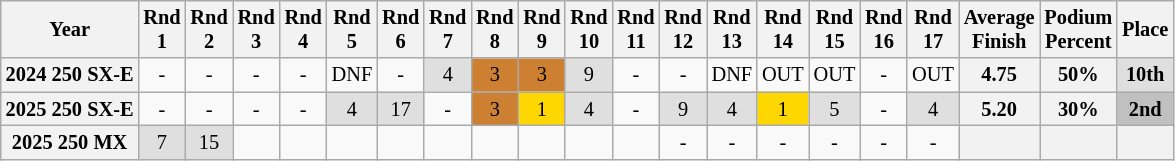<table class="wikitable" style="font-size: 85%; text-align:center">
<tr valign="top">
<th valign="middle">Year</th>
<th>Rnd<br>1</th>
<th>Rnd<br>2</th>
<th>Rnd<br>3</th>
<th>Rnd<br>4</th>
<th>Rnd<br>5</th>
<th>Rnd<br>6</th>
<th>Rnd<br>7</th>
<th>Rnd<br>8</th>
<th>Rnd<br>9</th>
<th>Rnd<br>10</th>
<th>Rnd<br>11</th>
<th>Rnd<br>12</th>
<th>Rnd<br>13</th>
<th>Rnd<br>14</th>
<th>Rnd<br>15</th>
<th>Rnd<br>16</th>
<th>Rnd<br>17</th>
<th valign="middle">Average<br>Finish</th>
<th valign="middle">Podium<br>Percent</th>
<th valign="middle">Place</th>
</tr>
<tr>
<th>2024 250 SX-E</th>
<td>-</td>
<td>-</td>
<td>-</td>
<td>-</td>
<td>DNF</td>
<td>-</td>
<td style="background:#dfdfdf;">4</td>
<td style="background:#CD7F32;">3</td>
<td style="background:#CD7F32;">3</td>
<td style="background:#dfdfdf;">9</td>
<td>-</td>
<td>-</td>
<td>DNF</td>
<td>OUT</td>
<td>OUT</td>
<td>-</td>
<td>OUT</td>
<th>4.75</th>
<th>50%</th>
<th style="background:#dfdfdf;">10th</th>
</tr>
<tr>
<th>2025 250 SX-E</th>
<td>-</td>
<td>-</td>
<td>-</td>
<td>-</td>
<td style="background:#dfdfdf;">4</td>
<td style="background:#dfdfdf;">17</td>
<td>-</td>
<td style="background:#CD7F32;">3</td>
<td style="background:gold;">1</td>
<td style="background:#dfdfdf;">4</td>
<td>-</td>
<td style="background:#dfdfdf;">9</td>
<td style="background:#dfdfdf;">4</td>
<td style="background:gold;">1</td>
<td style="background:#dfdfdf;">5</td>
<td>-</td>
<td style="background:#dfdfdf;">4</td>
<th>5.20</th>
<th>30%</th>
<th style="background:silver;">2nd</th>
</tr>
<tr>
<th>2025 250 MX</th>
<td style="background:#dfdfdf;">7</td>
<td style="background:#dfdfdf;">15</td>
<td></td>
<td></td>
<td></td>
<td></td>
<td></td>
<td></td>
<td></td>
<td></td>
<td></td>
<td>-</td>
<td>-</td>
<td>-</td>
<td>-</td>
<td>-</td>
<td>-</td>
<th></th>
<th></th>
<th></th>
</tr>
</table>
